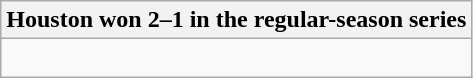<table class="wikitable collapsible collapsed">
<tr>
<th>Houston won 2–1 in the regular-season series</th>
</tr>
<tr>
<td><br>

</td>
</tr>
</table>
